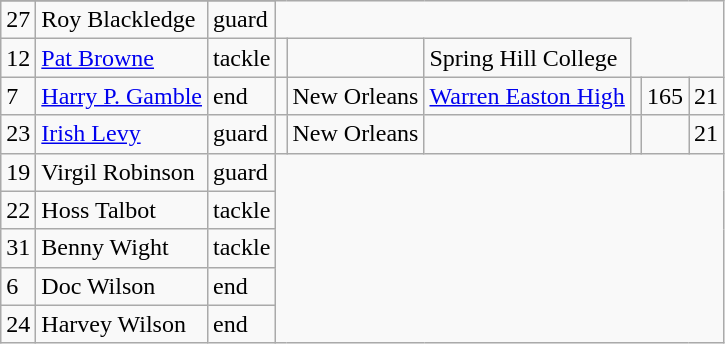<table class="wikitable">
<tr>
</tr>
<tr>
<td>27</td>
<td>Roy Blackledge</td>
<td>guard</td>
</tr>
<tr>
<td>12</td>
<td><a href='#'>Pat Browne</a></td>
<td>tackle</td>
<td></td>
<td></td>
<td>Spring Hill College</td>
</tr>
<tr>
<td>7</td>
<td><a href='#'>Harry P. Gamble</a></td>
<td>end</td>
<td></td>
<td>New Orleans</td>
<td><a href='#'>Warren Easton High</a></td>
<td></td>
<td>165</td>
<td>21</td>
</tr>
<tr>
<td>23</td>
<td><a href='#'>Irish Levy</a></td>
<td>guard</td>
<td></td>
<td>New Orleans</td>
<td></td>
<td></td>
<td></td>
<td>21</td>
</tr>
<tr>
<td>19</td>
<td>Virgil Robinson</td>
<td>guard</td>
</tr>
<tr>
<td>22</td>
<td>Hoss Talbot</td>
<td>tackle</td>
</tr>
<tr>
<td>31</td>
<td>Benny Wight</td>
<td>tackle</td>
</tr>
<tr>
<td>6</td>
<td>Doc Wilson</td>
<td>end</td>
</tr>
<tr>
<td>24</td>
<td>Harvey Wilson</td>
<td>end</td>
</tr>
</table>
